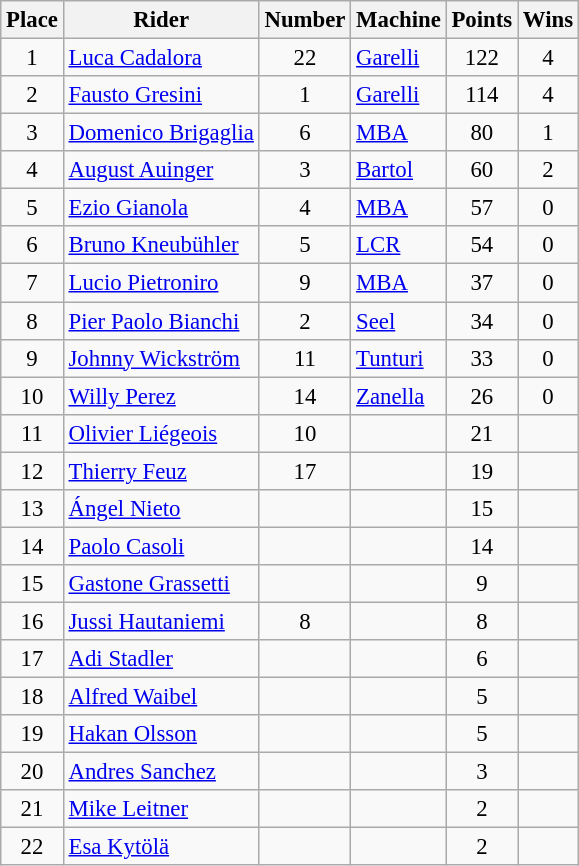<table class="wikitable" style="font-size: 95%;">
<tr>
<th>Place</th>
<th>Rider</th>
<th>Number</th>
<th>Machine</th>
<th>Points</th>
<th>Wins</th>
</tr>
<tr>
<td style="text-align:center;">1</td>
<td> <a href='#'>Luca Cadalora</a></td>
<td style="text-align:center;">22</td>
<td><a href='#'>Garelli</a></td>
<td style="text-align:center;">122</td>
<td style="text-align:center;">4</td>
</tr>
<tr>
<td style="text-align:center;">2</td>
<td> <a href='#'>Fausto Gresini</a></td>
<td style="text-align:center;">1</td>
<td><a href='#'>Garelli</a></td>
<td style="text-align:center;">114</td>
<td style="text-align:center;">4</td>
</tr>
<tr>
<td style="text-align:center;">3</td>
<td> <a href='#'>Domenico Brigaglia</a></td>
<td style="text-align:center;">6</td>
<td><a href='#'>MBA</a></td>
<td style="text-align:center;">80</td>
<td style="text-align:center;">1</td>
</tr>
<tr>
<td style="text-align:center;">4</td>
<td> <a href='#'>August Auinger</a></td>
<td style="text-align:center;">3</td>
<td><a href='#'>Bartol</a></td>
<td style="text-align:center;">60</td>
<td style="text-align:center;">2</td>
</tr>
<tr>
<td style="text-align:center;">5</td>
<td> <a href='#'>Ezio Gianola</a></td>
<td style="text-align:center;">4</td>
<td><a href='#'>MBA</a></td>
<td style="text-align:center;">57</td>
<td style="text-align:center;">0</td>
</tr>
<tr>
<td style="text-align:center;">6</td>
<td> <a href='#'>Bruno Kneubühler</a></td>
<td style="text-align:center;">5</td>
<td><a href='#'>LCR</a></td>
<td style="text-align:center;">54</td>
<td style="text-align:center;">0</td>
</tr>
<tr>
<td style="text-align:center;">7</td>
<td> <a href='#'>Lucio Pietroniro</a></td>
<td style="text-align:center;">9</td>
<td><a href='#'>MBA</a></td>
<td style="text-align:center;">37</td>
<td style="text-align:center;">0</td>
</tr>
<tr>
<td style="text-align:center;">8</td>
<td> <a href='#'>Pier Paolo Bianchi</a></td>
<td style="text-align:center;">2</td>
<td><a href='#'>Seel</a></td>
<td style="text-align:center;">34</td>
<td style="text-align:center;">0</td>
</tr>
<tr>
<td style="text-align:center;">9</td>
<td> <a href='#'>Johnny Wickström</a></td>
<td style="text-align:center;">11</td>
<td><a href='#'>Tunturi</a></td>
<td style="text-align:center;">33</td>
<td style="text-align:center;">0</td>
</tr>
<tr>
<td style="text-align:center;">10</td>
<td> <a href='#'>Willy Perez</a></td>
<td style="text-align:center;">14</td>
<td><a href='#'>Zanella</a></td>
<td style="text-align:center;">26</td>
<td style="text-align:center;">0</td>
</tr>
<tr>
<td style="text-align:center;">11</td>
<td> <a href='#'>Olivier Liégeois</a></td>
<td style="text-align:center;">10</td>
<td></td>
<td style="text-align:center;">21</td>
<td></td>
</tr>
<tr>
<td style="text-align:center;">12</td>
<td> <a href='#'>Thierry Feuz</a></td>
<td style="text-align:center;">17</td>
<td></td>
<td style="text-align:center;">19</td>
<td style="text-align:center;"></td>
</tr>
<tr>
<td style="text-align:center;">13</td>
<td> <a href='#'>Ángel Nieto</a></td>
<td style="text-align:center;"></td>
<td></td>
<td style="text-align:center;">15</td>
<td style="text-align:center;"></td>
</tr>
<tr>
<td style="text-align:center;">14</td>
<td> <a href='#'>Paolo Casoli</a></td>
<td style="text-align:center;"></td>
<td></td>
<td style="text-align:center;">14</td>
<td style="text-align:center;"></td>
</tr>
<tr>
<td style="text-align:center;">15</td>
<td> <a href='#'>Gastone Grassetti</a></td>
<td style="text-align:center;"></td>
<td></td>
<td style="text-align:center;">9</td>
<td style="text-align:center;"></td>
</tr>
<tr>
<td style="text-align:center;">16</td>
<td> <a href='#'>Jussi Hautaniemi</a></td>
<td style="text-align:center;">8</td>
<td></td>
<td style="text-align:center;">8</td>
<td style="text-align:center;"></td>
</tr>
<tr>
<td style="text-align:center;">17</td>
<td> <a href='#'>Adi Stadler</a></td>
<td style="text-align:center;"></td>
<td></td>
<td style="text-align:center;">6</td>
<td style="text-align:center;"></td>
</tr>
<tr>
<td style="text-align:center;">18</td>
<td> <a href='#'>Alfred Waibel</a></td>
<td style="text-align:center;"></td>
<td></td>
<td style="text-align:center;">5</td>
<td style="text-align:center;"></td>
</tr>
<tr>
<td style="text-align:center;">19</td>
<td> <a href='#'>Hakan Olsson</a></td>
<td style="text-align:center;"></td>
<td></td>
<td style="text-align:center;">5</td>
<td style="text-align:center;"></td>
</tr>
<tr>
<td style="text-align:center;">20</td>
<td> <a href='#'>Andres Sanchez</a></td>
<td style="text-align:center;"></td>
<td></td>
<td style="text-align:center;">3</td>
<td style="text-align:center;"></td>
</tr>
<tr>
<td style="text-align:center;">21</td>
<td> <a href='#'>Mike Leitner</a></td>
<td style="text-align:center;"></td>
<td></td>
<td style="text-align:center;">2</td>
<td style="text-align:center;"></td>
</tr>
<tr>
<td style="text-align:center;">22</td>
<td> <a href='#'>Esa Kytölä</a></td>
<td style="text-align:center;"></td>
<td></td>
<td style="text-align:center;">2</td>
<td></td>
</tr>
</table>
